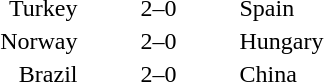<table style="text-align:center">
<tr>
<th width=200></th>
<th width=100></th>
<th width=200></th>
</tr>
<tr>
<td align=right>Turkey</td>
<td>2–0</td>
<td align=left>Spain</td>
</tr>
<tr>
<td align=right>Norway</td>
<td>2–0</td>
<td align=left>Hungary</td>
</tr>
<tr>
<td align=right>Brazil</td>
<td>2–0</td>
<td align=left>China</td>
</tr>
<tr>
</tr>
</table>
